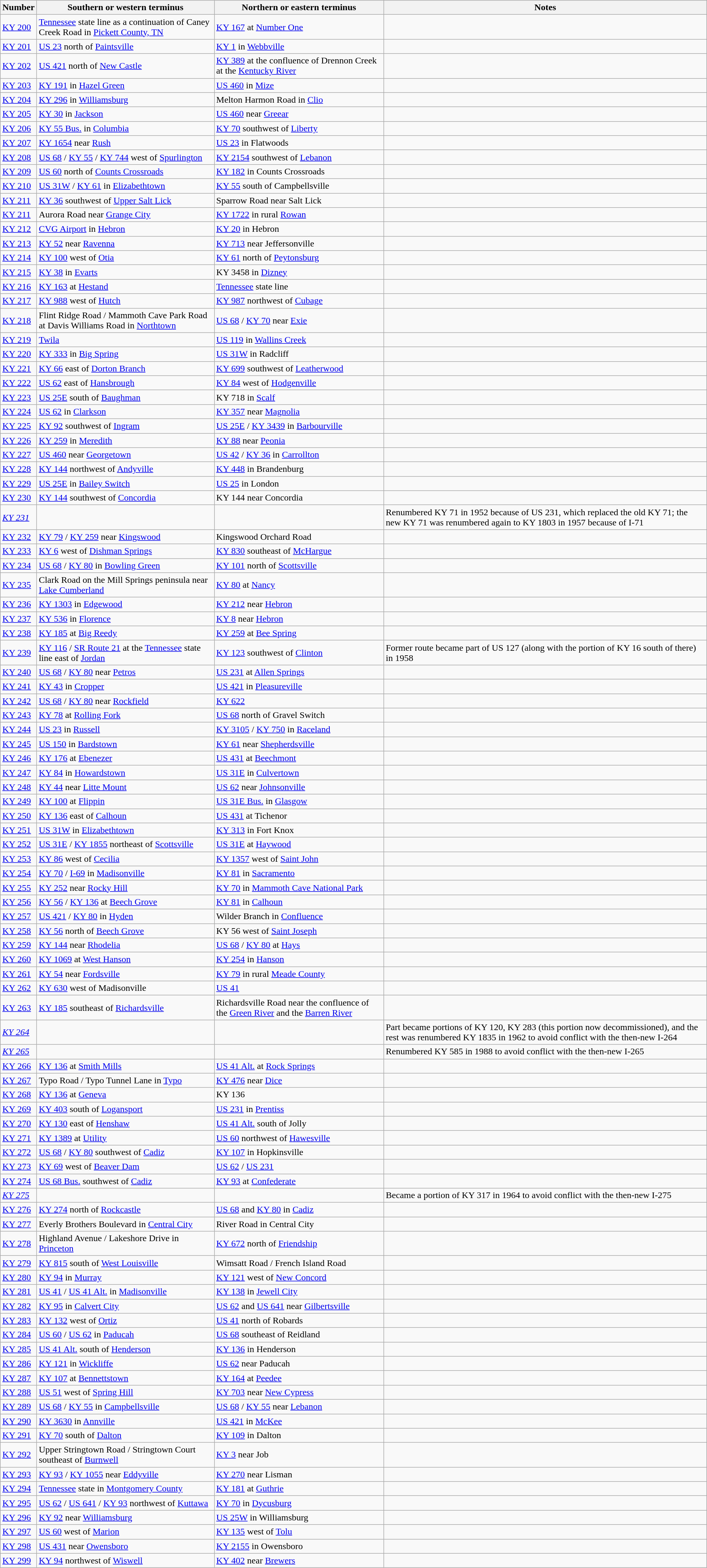<table class="wikitable">
<tr>
<th>Number</th>
<th>Southern or western terminus</th>
<th>Northern or eastern terminus</th>
<th>Notes</th>
</tr>
<tr>
<td> <a href='#'>KY 200</a></td>
<td><a href='#'>Tennessee</a> state line as a continuation of Caney Creek Road in <a href='#'>Pickett County, TN</a></td>
<td><a href='#'>KY 167</a> at <a href='#'>Number One</a></td>
<td></td>
</tr>
<tr>
<td> <a href='#'>KY 201</a></td>
<td><a href='#'>US 23</a> north of <a href='#'>Paintsville</a></td>
<td><a href='#'>KY 1</a> in <a href='#'>Webbville</a></td>
<td></td>
</tr>
<tr>
<td> <a href='#'>KY 202</a></td>
<td><a href='#'>US 421</a> north of <a href='#'>New Castle</a></td>
<td><a href='#'>KY 389</a> at the confluence of Drennon Creek at the <a href='#'>Kentucky River</a></td>
<td></td>
</tr>
<tr>
<td> <a href='#'>KY 203</a></td>
<td><a href='#'>KY 191</a> in <a href='#'>Hazel Green</a></td>
<td><a href='#'>US 460</a> in <a href='#'>Mize</a></td>
<td></td>
</tr>
<tr>
<td> <a href='#'>KY 204</a></td>
<td><a href='#'>KY 296</a> in <a href='#'>Williamsburg</a></td>
<td>Melton Harmon Road in <a href='#'>Clio</a></td>
<td></td>
</tr>
<tr>
<td> <a href='#'>KY 205</a></td>
<td><a href='#'>KY 30</a> in <a href='#'>Jackson</a></td>
<td><a href='#'>US 460</a> near <a href='#'>Greear</a></td>
<td></td>
</tr>
<tr>
<td> <a href='#'>KY 206</a></td>
<td><a href='#'>KY 55 Bus.</a> in <a href='#'>Columbia</a></td>
<td><a href='#'>KY 70</a> southwest of <a href='#'>Liberty</a></td>
<td></td>
</tr>
<tr>
<td> <a href='#'>KY 207</a></td>
<td><a href='#'>KY 1654</a> near <a href='#'>Rush</a></td>
<td><a href='#'>US 23</a> in Flatwoods</td>
<td></td>
</tr>
<tr>
<td> <a href='#'>KY 208</a></td>
<td><a href='#'>US 68</a> / <a href='#'>KY 55</a> / <a href='#'>KY 744</a> west of <a href='#'>Spurlington</a></td>
<td><a href='#'>KY 2154</a> southwest of <a href='#'>Lebanon</a></td>
<td></td>
</tr>
<tr>
<td> <a href='#'>KY 209</a></td>
<td><a href='#'>US 60</a> north of <a href='#'>Counts Crossroads</a></td>
<td><a href='#'>KY 182</a> in Counts Crossroads</td>
<td></td>
</tr>
<tr>
<td> <a href='#'>KY 210</a></td>
<td><a href='#'>US 31W</a> / <a href='#'>KY 61</a> in <a href='#'>Elizabethtown</a></td>
<td><a href='#'>KY 55</a> south of Campbellsville</td>
<td></td>
</tr>
<tr>
<td> <a href='#'>KY 211</a></td>
<td><a href='#'>KY 36</a> southwest of <a href='#'>Upper Salt Lick</a></td>
<td>Sparrow Road near Salt Lick</td>
<td></td>
</tr>
<tr>
<td> <a href='#'>KY 211</a></td>
<td>Aurora Road near <a href='#'>Grange City</a></td>
<td><a href='#'>KY 1722</a> in rural <a href='#'>Rowan</a></td>
<td></td>
</tr>
<tr>
<td> <a href='#'>KY 212</a></td>
<td><a href='#'>CVG Airport</a> in <a href='#'>Hebron</a></td>
<td><a href='#'>KY 20</a> in Hebron</td>
<td></td>
</tr>
<tr>
<td> <a href='#'>KY 213</a></td>
<td><a href='#'>KY 52</a> near <a href='#'>Ravenna</a></td>
<td><a href='#'>KY 713</a> near Jeffersonville</td>
<td></td>
</tr>
<tr>
<td> <a href='#'>KY 214</a></td>
<td><a href='#'>KY 100</a> west of <a href='#'>Otia</a></td>
<td><a href='#'>KY 61</a> north of <a href='#'>Peytonsburg</a></td>
<td></td>
</tr>
<tr>
<td> <a href='#'>KY 215</a></td>
<td><a href='#'>KY 38</a> in <a href='#'>Evarts</a></td>
<td>KY 3458 in <a href='#'>Dizney</a></td>
<td></td>
</tr>
<tr>
<td> <a href='#'>KY 216</a></td>
<td><a href='#'>KY 163</a> at <a href='#'>Hestand</a></td>
<td><a href='#'>Tennessee</a> state line</td>
<td></td>
</tr>
<tr>
<td> <a href='#'>KY 217</a></td>
<td><a href='#'>KY 988</a> west of <a href='#'>Hutch</a></td>
<td><a href='#'>KY 987</a> northwest of <a href='#'>Cubage</a></td>
<td></td>
</tr>
<tr>
<td> <a href='#'>KY 218</a></td>
<td>Flint Ridge Road / Mammoth Cave Park Road at Davis Williams Road in <a href='#'>Northtown</a></td>
<td><a href='#'>US 68</a> / <a href='#'>KY 70</a> near <a href='#'>Exie</a></td>
<td></td>
</tr>
<tr>
<td> <a href='#'>KY 219</a></td>
<td><a href='#'>Twila</a></td>
<td><a href='#'>US 119</a> in <a href='#'>Wallins Creek</a></td>
<td></td>
</tr>
<tr>
<td> <a href='#'>KY 220</a></td>
<td><a href='#'>KY 333</a> in <a href='#'>Big Spring</a></td>
<td><a href='#'>US 31W</a> in Radcliff</td>
<td></td>
</tr>
<tr>
<td> <a href='#'>KY 221</a></td>
<td><a href='#'>KY 66</a> east of <a href='#'>Dorton Branch</a></td>
<td><a href='#'>KY 699</a> southwest of <a href='#'>Leatherwood</a></td>
<td></td>
</tr>
<tr>
<td> <a href='#'>KY 222</a></td>
<td><a href='#'>US 62</a> east of <a href='#'>Hansbrough</a></td>
<td><a href='#'>KY 84</a> west of <a href='#'>Hodgenville</a></td>
<td></td>
</tr>
<tr>
<td> <a href='#'>KY 223</a></td>
<td><a href='#'>US 25E</a> south of <a href='#'>Baughman</a></td>
<td>KY 718 in <a href='#'>Scalf</a></td>
<td></td>
</tr>
<tr>
<td> <a href='#'>KY 224</a></td>
<td><a href='#'>US 62</a> in <a href='#'>Clarkson</a></td>
<td><a href='#'>KY 357</a> near <a href='#'>Magnolia</a></td>
<td></td>
</tr>
<tr>
<td> <a href='#'>KY 225</a></td>
<td><a href='#'>KY 92</a> southwest of <a href='#'>Ingram</a></td>
<td><a href='#'>US 25E</a> / <a href='#'>KY 3439</a> in <a href='#'>Barbourville</a></td>
<td></td>
</tr>
<tr>
<td> <a href='#'>KY 226</a></td>
<td><a href='#'>KY 259</a> in <a href='#'>Meredith</a></td>
<td><a href='#'>KY 88</a> near <a href='#'>Peonia</a></td>
<td></td>
</tr>
<tr>
<td> <a href='#'>KY 227</a></td>
<td><a href='#'>US 460</a> near <a href='#'>Georgetown</a></td>
<td><a href='#'>US 42</a> / <a href='#'>KY 36</a> in <a href='#'>Carrollton</a></td>
<td></td>
</tr>
<tr>
<td> <a href='#'>KY 228</a></td>
<td><a href='#'>KY 144</a> northwest of <a href='#'>Andyville</a></td>
<td><a href='#'>KY 448</a> in Brandenburg</td>
<td></td>
</tr>
<tr>
<td> <a href='#'>KY 229</a></td>
<td><a href='#'>US 25E</a> in <a href='#'>Bailey Switch</a></td>
<td><a href='#'>US 25</a> in London</td>
<td></td>
</tr>
<tr>
<td> <a href='#'>KY 230</a></td>
<td><a href='#'>KY 144</a> southwest of <a href='#'>Concordia</a></td>
<td>KY 144 near Concordia</td>
<td></td>
</tr>
<tr>
<td> <em><a href='#'>KY 231</a></em></td>
<td></td>
<td></td>
<td>Renumbered KY 71 in 1952 because of US 231, which replaced the old KY 71; the new KY 71 was renumbered again to KY 1803 in 1957 because of I-71</td>
</tr>
<tr>
<td> <a href='#'>KY 232</a></td>
<td><a href='#'>KY 79</a> / <a href='#'>KY 259</a> near <a href='#'>Kingswood</a></td>
<td>Kingswood Orchard Road</td>
<td></td>
</tr>
<tr>
<td> <a href='#'>KY 233</a></td>
<td><a href='#'>KY 6</a> west of <a href='#'>Dishman Springs</a></td>
<td><a href='#'>KY 830</a> southeast of <a href='#'>McHargue</a></td>
<td></td>
</tr>
<tr>
<td> <a href='#'>KY 234</a></td>
<td><a href='#'>US 68</a> / <a href='#'>KY 80</a> in <a href='#'>Bowling Green</a></td>
<td><a href='#'>KY 101</a> north of <a href='#'>Scottsville</a></td>
<td></td>
</tr>
<tr>
<td> <a href='#'>KY 235</a></td>
<td>Clark Road on the Mill Springs peninsula near <a href='#'>Lake Cumberland</a></td>
<td><a href='#'>KY 80</a> at <a href='#'>Nancy</a></td>
<td></td>
</tr>
<tr>
<td> <a href='#'>KY 236</a></td>
<td><a href='#'>KY 1303</a> in <a href='#'>Edgewood</a></td>
<td><a href='#'>KY 212</a> near <a href='#'>Hebron</a></td>
<td></td>
</tr>
<tr>
<td> <a href='#'>KY 237</a></td>
<td><a href='#'>KY 536</a> in <a href='#'>Florence</a></td>
<td><a href='#'>KY 8</a> near <a href='#'>Hebron</a></td>
<td></td>
</tr>
<tr>
<td> <a href='#'>KY 238</a></td>
<td><a href='#'>KY 185</a> at <a href='#'>Big Reedy</a></td>
<td><a href='#'>KY 259</a> at <a href='#'>Bee Spring</a></td>
<td></td>
</tr>
<tr>
<td> <a href='#'>KY 239</a></td>
<td><a href='#'>KY 116</a> / <a href='#'>SR Route 21</a> at the <a href='#'>Tennessee</a> state line east of <a href='#'>Jordan</a></td>
<td><a href='#'>KY 123</a> southwest of <a href='#'>Clinton</a></td>
<td>Former route became part of US 127 (along with the portion of KY 16 south of there) in 1958</td>
</tr>
<tr>
<td> <a href='#'>KY 240</a></td>
<td><a href='#'>US 68</a> / <a href='#'>KY 80</a> near <a href='#'>Petros</a></td>
<td><a href='#'>US 231</a> at <a href='#'>Allen Springs</a></td>
<td></td>
</tr>
<tr>
<td> <a href='#'>KY 241</a></td>
<td><a href='#'>KY 43</a> in <a href='#'>Cropper</a></td>
<td><a href='#'>US 421</a> in <a href='#'>Pleasureville</a></td>
<td></td>
</tr>
<tr>
<td> <a href='#'>KY 242</a></td>
<td><a href='#'>US 68</a> / <a href='#'>KY 80</a> near <a href='#'>Rockfield</a></td>
<td><a href='#'>KY 622</a></td>
<td></td>
</tr>
<tr>
<td> <a href='#'>KY 243</a></td>
<td><a href='#'>KY 78</a> at <a href='#'>Rolling Fork</a></td>
<td><a href='#'>US 68</a> north of Gravel Switch</td>
<td></td>
</tr>
<tr>
<td> <a href='#'>KY 244</a></td>
<td><a href='#'>US 23</a> in <a href='#'>Russell</a></td>
<td><a href='#'>KY 3105</a> / <a href='#'>KY 750</a> in <a href='#'>Raceland</a></td>
<td></td>
</tr>
<tr>
<td> <a href='#'>KY 245</a></td>
<td><a href='#'>US 150</a> in <a href='#'>Bardstown</a></td>
<td><a href='#'>KY 61</a> near <a href='#'>Shepherdsville</a></td>
<td></td>
</tr>
<tr>
<td> <a href='#'>KY 246</a></td>
<td><a href='#'>KY 176</a> at <a href='#'>Ebenezer</a></td>
<td><a href='#'>US 431</a> at <a href='#'>Beechmont</a></td>
<td></td>
</tr>
<tr>
<td> <a href='#'>KY 247</a></td>
<td><a href='#'>KY 84</a> in <a href='#'>Howardstown</a></td>
<td><a href='#'>US 31E</a> in <a href='#'>Culvertown</a></td>
<td></td>
</tr>
<tr>
<td> <a href='#'>KY 248</a></td>
<td><a href='#'>KY 44</a> near <a href='#'>Litte Mount</a></td>
<td><a href='#'>US 62</a> near <a href='#'>Johnsonville</a></td>
<td></td>
</tr>
<tr>
<td> <a href='#'>KY 249</a></td>
<td><a href='#'>KY 100</a> at <a href='#'>Flippin</a></td>
<td><a href='#'>US 31E Bus.</a> in <a href='#'>Glasgow</a></td>
<td></td>
</tr>
<tr>
<td> <a href='#'>KY 250</a></td>
<td><a href='#'>KY 136</a> east of <a href='#'>Calhoun</a></td>
<td><a href='#'>US 431</a> at Tichenor</td>
<td></td>
</tr>
<tr>
<td> <a href='#'>KY 251</a></td>
<td><a href='#'>US 31W</a> in <a href='#'>Elizabethtown</a></td>
<td><a href='#'>KY 313</a> in Fort Knox</td>
<td></td>
</tr>
<tr>
<td> <a href='#'>KY 252</a></td>
<td><a href='#'>US 31E</a> / <a href='#'>KY 1855</a> northeast of <a href='#'>Scottsville</a></td>
<td><a href='#'>US 31E</a> at <a href='#'>Haywood</a></td>
<td></td>
</tr>
<tr>
<td> <a href='#'>KY 253</a></td>
<td><a href='#'>KY 86</a> west of <a href='#'>Cecilia</a></td>
<td><a href='#'>KY 1357</a> west of <a href='#'>Saint John</a></td>
<td></td>
</tr>
<tr>
<td> <a href='#'>KY 254</a></td>
<td><a href='#'>KY 70</a> / <a href='#'>I-69</a> in <a href='#'>Madisonville</a></td>
<td><a href='#'>KY 81</a> in <a href='#'>Sacramento</a></td>
<td></td>
</tr>
<tr>
<td> <a href='#'>KY 255</a></td>
<td><a href='#'>KY 252</a> near <a href='#'>Rocky Hill</a></td>
<td><a href='#'>KY 70</a> in <a href='#'>Mammoth Cave National Park</a></td>
<td></td>
</tr>
<tr>
<td> <a href='#'>KY 256</a></td>
<td><a href='#'>KY 56</a> / <a href='#'>KY 136</a> at <a href='#'>Beech Grove</a></td>
<td><a href='#'>KY 81</a> in <a href='#'>Calhoun</a></td>
<td></td>
</tr>
<tr>
<td> <a href='#'>KY 257</a></td>
<td><a href='#'>US 421</a> / <a href='#'>KY 80</a> in <a href='#'>Hyden</a></td>
<td>Wilder Branch in <a href='#'>Confluence</a></td>
<td></td>
</tr>
<tr>
<td> <a href='#'>KY 258</a></td>
<td><a href='#'>KY 56</a> north of <a href='#'>Beech Grove</a></td>
<td>KY 56 west of <a href='#'>Saint Joseph</a></td>
<td></td>
</tr>
<tr>
<td> <a href='#'>KY 259</a></td>
<td><a href='#'>KY 144</a> near <a href='#'>Rhodelia</a></td>
<td><a href='#'>US 68</a> / <a href='#'>KY 80</a> at <a href='#'>Hays</a></td>
<td></td>
</tr>
<tr>
<td> <a href='#'>KY 260</a></td>
<td><a href='#'>KY 1069</a> at <a href='#'>West Hanson</a></td>
<td><a href='#'>KY 254</a> in <a href='#'>Hanson</a></td>
<td></td>
</tr>
<tr>
<td> <a href='#'>KY 261</a></td>
<td><a href='#'>KY 54</a> near <a href='#'>Fordsville</a></td>
<td><a href='#'>KY 79</a> in rural <a href='#'>Meade County</a></td>
<td></td>
</tr>
<tr>
<td> <a href='#'>KY 262</a></td>
<td><a href='#'>KY 630</a> west of Madisonville</td>
<td><a href='#'>US 41</a></td>
<td></td>
</tr>
<tr>
<td> <a href='#'>KY 263</a></td>
<td><a href='#'>KY 185</a> southeast of <a href='#'>Richardsville</a></td>
<td>Richardsville Road near the confluence of the <a href='#'>Green River</a> and the <a href='#'>Barren River</a></td>
<td></td>
</tr>
<tr>
<td> <em><a href='#'>KY 264</a></em></td>
<td></td>
<td></td>
<td>Part became portions of KY 120, KY 283 (this portion now decommissioned), and the rest was renumbered KY 1835 in 1962 to avoid conflict with the then-new I-264</td>
</tr>
<tr>
<td> <em><a href='#'>KY 265</a></em></td>
<td></td>
<td></td>
<td>Renumbered KY 585 in 1988 to avoid conflict with the then-new I-265</td>
</tr>
<tr>
<td> <a href='#'>KY 266</a></td>
<td><a href='#'>KY 136</a> at <a href='#'>Smith Mills</a></td>
<td><a href='#'>US 41 Alt.</a> at <a href='#'>Rock Springs</a></td>
<td></td>
</tr>
<tr>
<td> <a href='#'>KY 267</a></td>
<td>Typo Road / Typo Tunnel Lane in <a href='#'>Typo</a></td>
<td><a href='#'>KY 476</a> near <a href='#'>Dice</a></td>
<td></td>
</tr>
<tr>
<td> <a href='#'>KY 268</a></td>
<td><a href='#'>KY 136</a> at <a href='#'>Geneva</a></td>
<td>KY 136</td>
<td></td>
</tr>
<tr>
<td> <a href='#'>KY 269</a></td>
<td><a href='#'>KY 403</a> south of <a href='#'>Logansport</a></td>
<td><a href='#'>US 231</a> in <a href='#'>Prentiss</a></td>
<td></td>
</tr>
<tr>
<td> <a href='#'>KY 270</a></td>
<td><a href='#'>KY 130</a> east of <a href='#'>Henshaw</a></td>
<td><a href='#'>US 41 Alt.</a> south of Jolly</td>
<td></td>
</tr>
<tr>
<td> <a href='#'>KY 271</a></td>
<td><a href='#'>KY 1389</a> at <a href='#'>Utility</a></td>
<td><a href='#'>US 60</a> northwest of <a href='#'>Hawesville</a></td>
<td></td>
</tr>
<tr>
<td> <a href='#'>KY 272</a></td>
<td><a href='#'>US 68</a> / <a href='#'>KY 80</a> southwest of <a href='#'>Cadiz</a></td>
<td><a href='#'>KY 107</a> in Hopkinsville</td>
<td></td>
</tr>
<tr>
<td> <a href='#'>KY 273</a></td>
<td><a href='#'>KY 69</a> west of <a href='#'>Beaver Dam</a></td>
<td><a href='#'>US 62</a> / <a href='#'>US 231</a></td>
<td></td>
</tr>
<tr>
<td> <a href='#'>KY 274</a></td>
<td><a href='#'>US 68 Bus.</a> southwest of <a href='#'>Cadiz</a></td>
<td><a href='#'>KY 93</a> at <a href='#'>Confederate</a></td>
<td></td>
</tr>
<tr>
<td> <em><a href='#'>KY 275</a></em></td>
<td></td>
<td></td>
<td>Became a portion of KY 317 in 1964 to avoid conflict with the then-new I-275</td>
</tr>
<tr>
<td> <a href='#'>KY 276</a></td>
<td><a href='#'>KY 274</a> north of <a href='#'>Rockcastle</a></td>
<td><a href='#'>US 68</a> and <a href='#'>KY 80</a> in <a href='#'>Cadiz</a></td>
<td></td>
</tr>
<tr>
<td> <a href='#'>KY 277</a></td>
<td>Everly Brothers Boulevard in <a href='#'>Central City</a></td>
<td>River Road in Central City</td>
<td></td>
</tr>
<tr>
<td> <a href='#'>KY 278</a></td>
<td>Highland Avenue / Lakeshore Drive in <a href='#'>Princeton</a></td>
<td><a href='#'>KY 672</a> north of <a href='#'>Friendship</a></td>
<td></td>
</tr>
<tr>
<td> <a href='#'>KY 279</a></td>
<td><a href='#'>KY 815</a> south of <a href='#'>West Louisville</a></td>
<td>Wimsatt Road / French Island Road</td>
<td></td>
</tr>
<tr>
<td> <a href='#'>KY 280</a></td>
<td><a href='#'>KY 94</a> in <a href='#'>Murray</a></td>
<td><a href='#'>KY 121</a> west of <a href='#'>New Concord</a></td>
<td></td>
</tr>
<tr>
<td> <a href='#'>KY 281</a></td>
<td><a href='#'>US 41</a> / <a href='#'>US 41 Alt.</a> in <a href='#'>Madisonville</a></td>
<td><a href='#'>KY 138</a> in <a href='#'>Jewell City</a></td>
<td></td>
</tr>
<tr>
<td> <a href='#'>KY 282</a></td>
<td><a href='#'>KY 95</a> in <a href='#'>Calvert City</a></td>
<td><a href='#'>US 62</a> and <a href='#'>US 641</a> near <a href='#'>Gilbertsville</a></td>
<td></td>
</tr>
<tr>
<td> <a href='#'>KY 283</a></td>
<td><a href='#'>KY 132</a> west of <a href='#'>Ortiz</a></td>
<td><a href='#'>US 41</a> north of Robards</td>
<td></td>
</tr>
<tr>
<td> <a href='#'>KY 284</a></td>
<td><a href='#'>US 60</a> / <a href='#'>US 62</a> in <a href='#'>Paducah</a></td>
<td><a href='#'>US 68</a> southeast of Reidland</td>
<td></td>
</tr>
<tr>
<td> <a href='#'>KY 285</a></td>
<td><a href='#'>US 41 Alt.</a> south of <a href='#'>Henderson</a></td>
<td><a href='#'>KY 136</a> in Henderson</td>
<td></td>
</tr>
<tr>
<td> <a href='#'>KY 286</a></td>
<td><a href='#'>KY 121</a> in <a href='#'>Wickliffe</a></td>
<td><a href='#'>US 62</a> near Paducah</td>
<td></td>
</tr>
<tr>
<td> <a href='#'>KY 287</a></td>
<td><a href='#'>KY 107</a> at <a href='#'>Bennettstown</a></td>
<td><a href='#'>KY 164</a> at <a href='#'>Peedee</a></td>
<td></td>
</tr>
<tr>
<td> <a href='#'>KY 288</a></td>
<td><a href='#'>US 51</a> west of <a href='#'>Spring Hill</a></td>
<td><a href='#'>KY 703</a> near <a href='#'>New Cypress</a></td>
<td></td>
</tr>
<tr>
<td> <a href='#'>KY 289</a></td>
<td><a href='#'>US 68</a> / <a href='#'>KY 55</a> in <a href='#'>Campbellsville</a></td>
<td><a href='#'>US 68</a> / <a href='#'>KY 55</a> near <a href='#'>Lebanon</a></td>
<td></td>
</tr>
<tr>
<td> <a href='#'>KY 290</a></td>
<td><a href='#'>KY 3630</a> in <a href='#'>Annville</a></td>
<td><a href='#'>US 421</a> in <a href='#'>McKee</a></td>
<td></td>
</tr>
<tr>
<td> <a href='#'>KY 291</a></td>
<td><a href='#'>KY 70</a> south of <a href='#'>Dalton</a></td>
<td><a href='#'>KY 109</a> in Dalton</td>
<td></td>
</tr>
<tr>
<td> <a href='#'>KY 292</a></td>
<td>Upper Stringtown Road / Stringtown Court southeast of <a href='#'>Burnwell</a></td>
<td><a href='#'>KY 3</a> near Job</td>
<td></td>
</tr>
<tr>
<td> <a href='#'>KY 293</a></td>
<td><a href='#'>KY 93</a> / <a href='#'>KY 1055</a> near <a href='#'>Eddyville</a></td>
<td><a href='#'>KY 270</a> near Lisman</td>
<td></td>
</tr>
<tr>
<td> <a href='#'>KY 294</a></td>
<td><a href='#'>Tennessee</a> state in <a href='#'>Montgomery County</a></td>
<td><a href='#'>KY 181</a> at <a href='#'>Guthrie</a></td>
<td></td>
</tr>
<tr>
<td> <a href='#'>KY 295</a></td>
<td><a href='#'>US 62</a> / <a href='#'>US 641</a> / <a href='#'>KY 93</a> northwest of <a href='#'>Kuttawa</a></td>
<td><a href='#'>KY 70</a> in <a href='#'>Dycusburg</a></td>
<td></td>
</tr>
<tr>
<td> <a href='#'>KY 296</a></td>
<td><a href='#'>KY 92</a> near <a href='#'>Williamsburg</a></td>
<td><a href='#'>US 25W</a> in Williamsburg</td>
<td></td>
</tr>
<tr>
<td> <a href='#'>KY 297</a></td>
<td><a href='#'>US 60</a> west of <a href='#'>Marion</a></td>
<td><a href='#'>KY 135</a> west of <a href='#'>Tolu</a></td>
<td></td>
</tr>
<tr>
<td> <a href='#'>KY 298</a></td>
<td><a href='#'>US 431</a> near <a href='#'>Owensboro</a></td>
<td><a href='#'>KY 2155</a> in Owensboro</td>
<td></td>
</tr>
<tr>
<td> <a href='#'>KY 299</a></td>
<td><a href='#'>KY 94</a> northwest of <a href='#'>Wiswell</a></td>
<td><a href='#'>KY 402</a> near <a href='#'>Brewers</a></td>
<td></td>
</tr>
</table>
